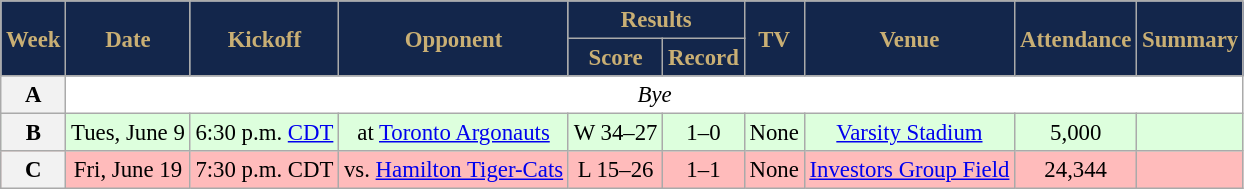<table class="wikitable" style="font-size: 95%;">
<tr>
<th style="background:#13264B;color:#C9AF74;" rowspan=2>Week</th>
<th style="background:#13264B;color:#C9AF74;" rowspan=2>Date</th>
<th style="background:#13264B;color:#C9AF74;" rowspan=2>Kickoff</th>
<th style="background:#13264B;color:#C9AF74;" rowspan=2>Opponent</th>
<th style="background:#13264B;color:#C9AF74;" colspan=2>Results</th>
<th style="background:#13264B;color:#C9AF74;" rowspan=2>TV</th>
<th style="background:#13264B;color:#C9AF74;" rowspan=2>Venue</th>
<th style="background:#13264B;color:#C9AF74;" rowspan=2>Attendance</th>
<th style="background:#13264B;color:#C9AF74;" rowspan=2>Summary</th>
</tr>
<tr>
<th style="background:#13264B;color:#C9AF74;">Score</th>
<th style="background:#13264B;color:#C9AF74;">Record</th>
</tr>
<tr align="center" bgcolor="#ffffff">
<th align="center"><strong>A</strong></th>
<td colspan=9 align="center" valign="middle"><em>Bye</em></td>
</tr>
<tr align="center" bgcolor="#ddffdd">
<th align="center"><strong>B</strong></th>
<td align="center">Tues, June 9</td>
<td align="center">6:30 p.m. <a href='#'>CDT</a></td>
<td align="center">at <a href='#'>Toronto Argonauts</a></td>
<td align="center">W 34–27</td>
<td align="center">1–0</td>
<td align="center">None</td>
<td align="center"><a href='#'>Varsity Stadium</a></td>
<td align="center">5,000</td>
<td align="center"></td>
</tr>
<tr align="center" bgcolor="#ffbbbb">
<th align="center"><strong>C</strong></th>
<td align="center">Fri, June 19</td>
<td align="center">7:30 p.m. CDT</td>
<td align="center">vs. <a href='#'>Hamilton Tiger-Cats</a></td>
<td align="center">L 15–26</td>
<td align="center">1–1</td>
<td align="center">None</td>
<td align="center"><a href='#'>Investors Group Field</a></td>
<td align="center">24,344</td>
<td align="center"></td>
</tr>
</table>
